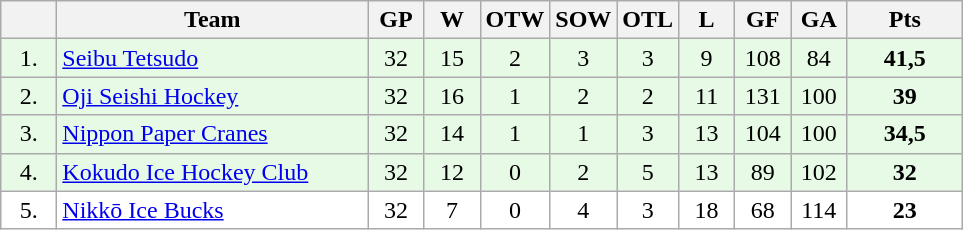<table class="wikitable">
<tr>
<th width="30"></th>
<th width="200">Team</th>
<th width="30">GP</th>
<th width="30">W</th>
<th width="30">OTW</th>
<th width="30">SOW</th>
<th width="30">OTL</th>
<th width="30">L</th>
<th width="30">GF</th>
<th width="30">GA</th>
<th width="70">Pts</th>
</tr>
<tr bgcolor="#e6fae6" align="center">
<td>1.</td>
<td align="left"><a href='#'>Seibu Tetsudo</a></td>
<td>32</td>
<td>15</td>
<td>2</td>
<td>3</td>
<td>3</td>
<td>9</td>
<td>108</td>
<td>84</td>
<td><strong>41,5</strong></td>
</tr>
<tr bgcolor="#e6fae6" align="center">
<td>2.</td>
<td align="left"><a href='#'>Oji Seishi Hockey</a></td>
<td>32</td>
<td>16</td>
<td>1</td>
<td>2</td>
<td>2</td>
<td>11</td>
<td>131</td>
<td>100</td>
<td><strong>39</strong></td>
</tr>
<tr bgcolor="#e6fae6" align="center">
<td>3.</td>
<td align="left"><a href='#'>Nippon Paper Cranes</a></td>
<td>32</td>
<td>14</td>
<td>1</td>
<td>1</td>
<td>3</td>
<td>13</td>
<td>104</td>
<td>100</td>
<td><strong>34,5</strong></td>
</tr>
<tr bgcolor="#e6fae6" align="center">
<td>4.</td>
<td align="left"><a href='#'>Kokudo Ice Hockey Club</a></td>
<td>32</td>
<td>12</td>
<td>0</td>
<td>2</td>
<td>5</td>
<td>13</td>
<td>89</td>
<td>102</td>
<td><strong>32</strong></td>
</tr>
<tr bgcolor="#FFFFFF" align="center">
<td>5.</td>
<td align="left"><a href='#'>Nikkō Ice Bucks</a></td>
<td>32</td>
<td>7</td>
<td>0</td>
<td>4</td>
<td>3</td>
<td>18</td>
<td>68</td>
<td>114</td>
<td><strong>23</strong></td>
</tr>
</table>
